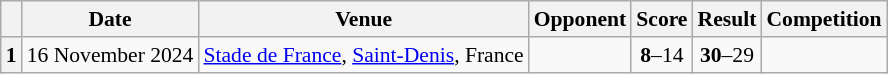<table class="wikitable plainrowheaders" style="font-size:90%;">
<tr>
<th scope=col></th>
<th scope=col data-sort-type=date>Date</th>
<th scope=col>Venue</th>
<th scope=col>Opponent</th>
<th scope=col>Score</th>
<th scope=col>Result</th>
<th scope=col>Competition</th>
</tr>
<tr>
<th scope=row>1</th>
<td>16 November 2024</td>
<td><a href='#'>Stade de France</a>, <a href='#'>Saint-Denis</a>, France</td>
<td></td>
<td align=center><strong>8</strong>–14</td>
<td align=center><strong>30</strong>–29</td>
<td></td>
</tr>
</table>
